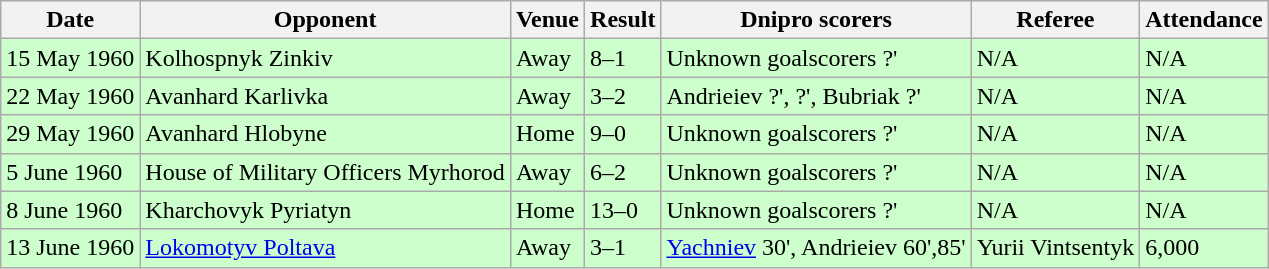<table class="wikitable" style="text-align:left">
<tr>
<th>Date</th>
<th>Opponent</th>
<th>Venue</th>
<th>Result</th>
<th>Dnipro scorers</th>
<th>Referee</th>
<th>Attendance</th>
</tr>
<tr style="background:#ccffcc">
<td>15 May 1960</td>
<td>Kolhospnyk Zinkiv</td>
<td>Away</td>
<td>8–1</td>
<td>Unknown goalscorers ?'</td>
<td>N/A</td>
<td>N/A</td>
</tr>
<tr style="background:#ccffcc">
<td>22 May 1960</td>
<td>Avanhard Karlivka</td>
<td>Away</td>
<td>3–2  </td>
<td>Andrieiev ?', ?', Bubriak ?'</td>
<td>N/A</td>
<td>N/A</td>
</tr>
<tr style="background:#ccffcc">
<td>29 May 1960</td>
<td>Avanhard Hlobyne</td>
<td>Home</td>
<td>9–0 </td>
<td>Unknown goalscorers ?'</td>
<td>N/A</td>
<td>N/A</td>
</tr>
<tr style="background:#ccffcc">
<td>5 June 1960</td>
<td>House of Military Officers Myrhorod</td>
<td>Away</td>
<td>6–2 </td>
<td>Unknown goalscorers ?'</td>
<td>N/A</td>
<td>N/A</td>
</tr>
<tr style="background:#ccffcc">
<td>8 June 1960</td>
<td>Kharchovyk Pyriatyn</td>
<td>Home</td>
<td>13–0 </td>
<td>Unknown goalscorers ?'</td>
<td>N/A</td>
<td>N/A</td>
</tr>
<tr style="background:#ccffcc">
<td>13 June 1960</td>
<td><a href='#'>Lokomotyv Poltava</a></td>
<td>Away</td>
<td>3–1 </td>
<td><a href='#'>Yachniev</a> 30', Andrieiev 60',85'</td>
<td>Yurii Vintsentyk</td>
<td>6,000</td>
</tr>
</table>
